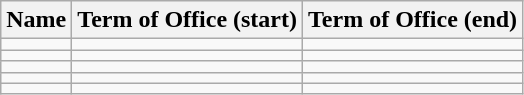<table class="wikitable ">
<tr>
<th>Name</th>
<th>Term of Office (start)</th>
<th>Term of Office (end)</th>
</tr>
<tr>
<td></td>
<td></td>
<td></td>
</tr>
<tr>
<td></td>
<td></td>
<td></td>
</tr>
<tr>
<td></td>
<td></td>
<td></td>
</tr>
<tr>
<td></td>
<td></td>
<td></td>
</tr>
<tr>
<td></td>
<td></td>
<td></td>
</tr>
</table>
